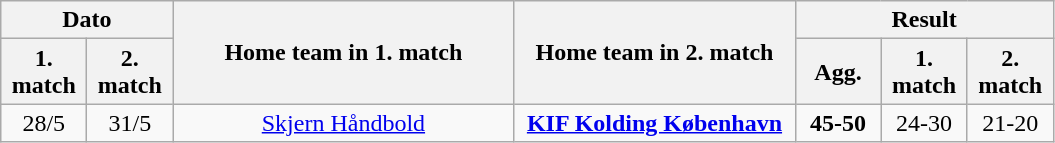<table class="wikitable" style="text-align:center; margin-left:1em;">
<tr>
<th colspan="2">Dato</th>
<th rowspan="2" style="width:220px;">Home team in 1. match</th>
<th rowspan="2" style="width:180px;">Home team in 2. match</th>
<th colspan="3">Result</th>
</tr>
<tr>
<th style="width:50px;">1. match</th>
<th style="width:50px;">2. match</th>
<th style="width:50px;">Agg.</th>
<th style="width:50px;">1. match</th>
<th style="width:50px;">2. match</th>
</tr>
<tr>
<td>28/5</td>
<td>31/5</td>
<td><a href='#'>Skjern Håndbold</a></td>
<td><strong><a href='#'>KIF Kolding København</a></strong></td>
<td><strong>45-50</strong></td>
<td>24-30</td>
<td>21-20</td>
</tr>
</table>
